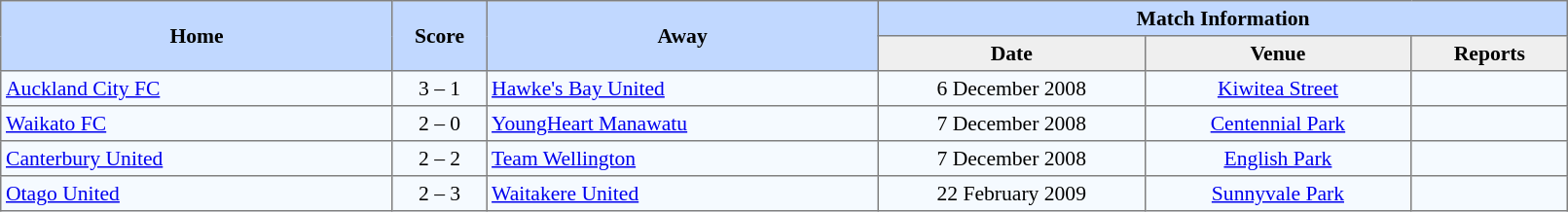<table border=1 style="border-collapse:collapse; font-size:90%; text-align:center;" cellpadding=3 cellspacing=0 width=85%>
<tr bgcolor=#C1D8FF>
<th rowspan=2 width=25%>Home</th>
<th rowspan=2 width=6%>Score</th>
<th rowspan=2 width=25%>Away</th>
<th colspan=6>Match Information</th>
</tr>
<tr bgcolor=#EFEFEF>
<th width=17%>Date</th>
<th width=17%>Venue</th>
<th width=10%>Reports</th>
</tr>
<tr bgcolor=#F5FAFF>
<td align=left> <a href='#'>Auckland City FC</a></td>
<td>3 – 1</td>
<td align=left> <a href='#'>Hawke's Bay United</a></td>
<td>6 December 2008</td>
<td><a href='#'>Kiwitea Street</a></td>
<td></td>
</tr>
<tr bgcolor=#F5FAFF>
<td align=left> <a href='#'>Waikato FC</a></td>
<td>2 – 0</td>
<td align=left> <a href='#'>YoungHeart Manawatu</a></td>
<td>7 December 2008</td>
<td><a href='#'>Centennial Park</a></td>
<td></td>
</tr>
<tr bgcolor=#F5FAFF>
<td align=left> <a href='#'>Canterbury United</a></td>
<td>2 – 2</td>
<td align=left> <a href='#'>Team Wellington</a></td>
<td>7 December 2008</td>
<td><a href='#'>English Park</a></td>
<td></td>
</tr>
<tr bgcolor=#F5FAFF>
<td align=left> <a href='#'>Otago United</a></td>
<td>2 – 3</td>
<td align=left> <a href='#'>Waitakere United</a></td>
<td>22 February 2009</td>
<td><a href='#'>Sunnyvale Park</a></td>
<td></td>
</tr>
</table>
